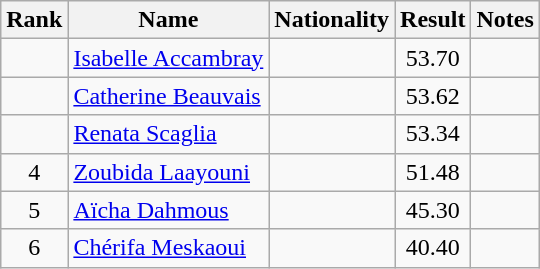<table class="wikitable sortable" style="text-align:center">
<tr>
<th>Rank</th>
<th>Name</th>
<th>Nationality</th>
<th>Result</th>
<th>Notes</th>
</tr>
<tr>
<td></td>
<td align=left><a href='#'>Isabelle Accambray</a></td>
<td align=left></td>
<td>53.70</td>
<td></td>
</tr>
<tr>
<td></td>
<td align=left><a href='#'>Catherine Beauvais</a></td>
<td align=left></td>
<td>53.62</td>
<td></td>
</tr>
<tr>
<td></td>
<td align=left><a href='#'>Renata Scaglia</a></td>
<td align=left></td>
<td>53.34</td>
<td></td>
</tr>
<tr>
<td>4</td>
<td align=left><a href='#'>Zoubida Laayouni</a></td>
<td align=left></td>
<td>51.48</td>
<td></td>
</tr>
<tr>
<td>5</td>
<td align=left><a href='#'>Aïcha Dahmous</a></td>
<td align=left></td>
<td>45.30</td>
<td></td>
</tr>
<tr>
<td>6</td>
<td align=left><a href='#'>Chérifa Meskaoui</a></td>
<td align=left></td>
<td>40.40</td>
<td></td>
</tr>
</table>
